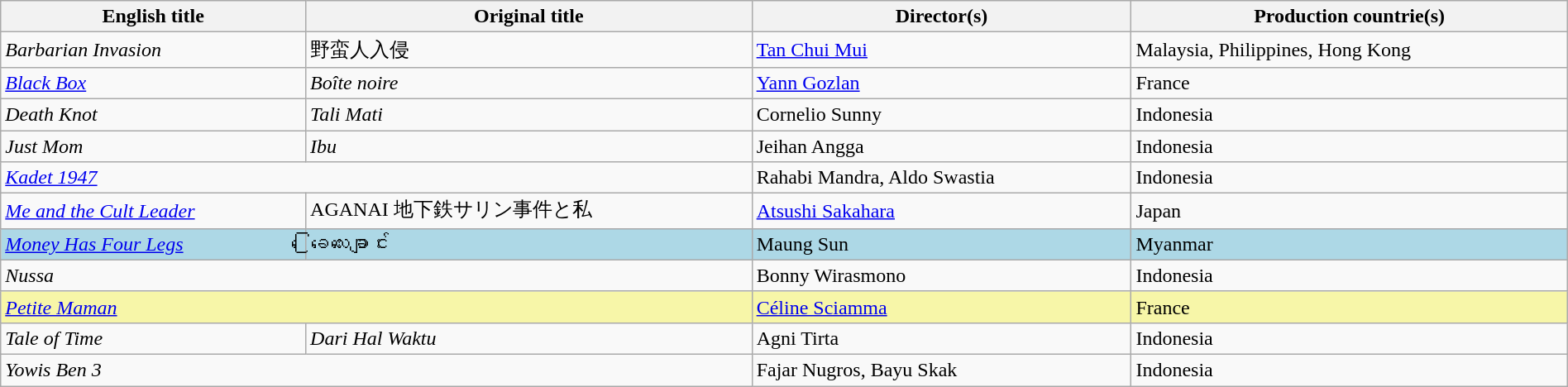<table class="sortable wikitable" style="width:100%; margin-bottom:4px">
<tr>
<th scope="col">English title</th>
<th scope="col">Original title</th>
<th scope="col">Director(s)</th>
<th scope="col">Production countrie(s)</th>
</tr>
<tr>
<td><em>Barbarian Invasion</em></td>
<td>野蛮人入侵</td>
<td><a href='#'>Tan Chui Mui</a></td>
<td>Malaysia, Philippines, Hong Kong</td>
</tr>
<tr>
<td><em><a href='#'>Black Box</a></em></td>
<td><em>Boîte noire</em></td>
<td><a href='#'>Yann Gozlan</a></td>
<td>France</td>
</tr>
<tr>
<td><em>Death Knot</em></td>
<td><em>Tali Mati</em></td>
<td>Cornelio Sunny</td>
<td>Indonesia</td>
</tr>
<tr>
<td><em>Just Mom</em></td>
<td><em>Ibu</em></td>
<td>Jeihan Angga</td>
<td>Indonesia</td>
</tr>
<tr>
<td colspan="2"><em><a href='#'>Kadet 1947</a></em></td>
<td>Rahabi Mandra, Aldo Swastia</td>
<td>Indonesia</td>
</tr>
<tr>
<td><em><a href='#'>Me and the Cult Leader</a></em></td>
<td>AGANAI 地下鉄サリン事件と私</td>
<td><a href='#'>Atsushi Sakahara</a></td>
<td>Japan</td>
</tr>
<tr style="background:#ADD8E6">
<td><em><a href='#'>Money Has Four Legs</a></em></td>
<td>ခြေလေးချောင်း</td>
<td>Maung Sun</td>
<td>Myanmar</td>
</tr>
<tr>
<td colspan="2"><em>Nussa</em></td>
<td>Bonny Wirasmono</td>
<td>Indonesia</td>
</tr>
<tr style="background:#F7F6A8">
<td colspan="2"><em><a href='#'>Petite Maman</a></em></td>
<td><a href='#'>Céline Sciamma</a></td>
<td>France</td>
</tr>
<tr>
<td><em>Tale of Time</em></td>
<td><em>Dari Hal Waktu</em></td>
<td>Agni Tirta</td>
<td>Indonesia</td>
</tr>
<tr>
<td colspan="2"><em>Yowis Ben 3</em></td>
<td>Fajar Nugros, Bayu Skak</td>
<td>Indonesia</td>
</tr>
</table>
